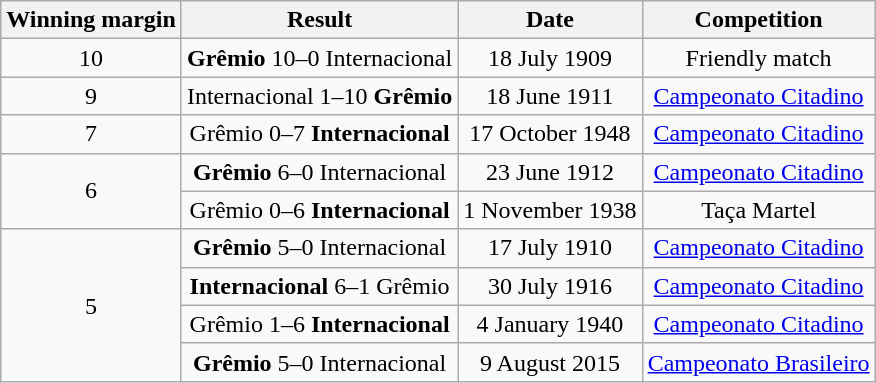<table class="wikitable sortable" style="text-align:center;">
<tr>
<th>Winning margin</th>
<th>Result</th>
<th>Date</th>
<th>Competition</th>
</tr>
<tr>
<td>10</td>
<td><strong>Grêmio</strong> 10–0 Internacional</td>
<td>18 July 1909</td>
<td>Friendly match</td>
</tr>
<tr>
<td>9</td>
<td>Internacional 1–10 <strong>Grêmio</strong></td>
<td>18 June 1911</td>
<td><a href='#'>Campeonato Citadino</a></td>
</tr>
<tr>
<td>7</td>
<td>Grêmio 0–7 <strong>Internacional</strong></td>
<td>17 October 1948</td>
<td><a href='#'>Campeonato Citadino</a></td>
</tr>
<tr>
<td rowspan="2">6</td>
<td><strong>Grêmio</strong> 6–0 Internacional</td>
<td>23 June 1912</td>
<td><a href='#'>Campeonato Citadino</a></td>
</tr>
<tr>
<td>Grêmio 0–6 <strong>Internacional</strong></td>
<td>1 November 1938</td>
<td>Taça Martel</td>
</tr>
<tr>
<td rowspan="4">5</td>
<td><strong>Grêmio</strong> 5–0 Internacional</td>
<td>17 July 1910</td>
<td><a href='#'>Campeonato Citadino</a></td>
</tr>
<tr>
<td><strong>Internacional</strong> 6–1 Grêmio</td>
<td>30 July 1916</td>
<td><a href='#'>Campeonato Citadino</a></td>
</tr>
<tr>
<td>Grêmio 1–6 <strong>Internacional</strong></td>
<td>4 January 1940</td>
<td><a href='#'>Campeonato Citadino</a></td>
</tr>
<tr>
<td><strong>Grêmio</strong> 5–0 Internacional</td>
<td>9 August 2015</td>
<td><a href='#'>Campeonato Brasileiro</a></td>
</tr>
</table>
